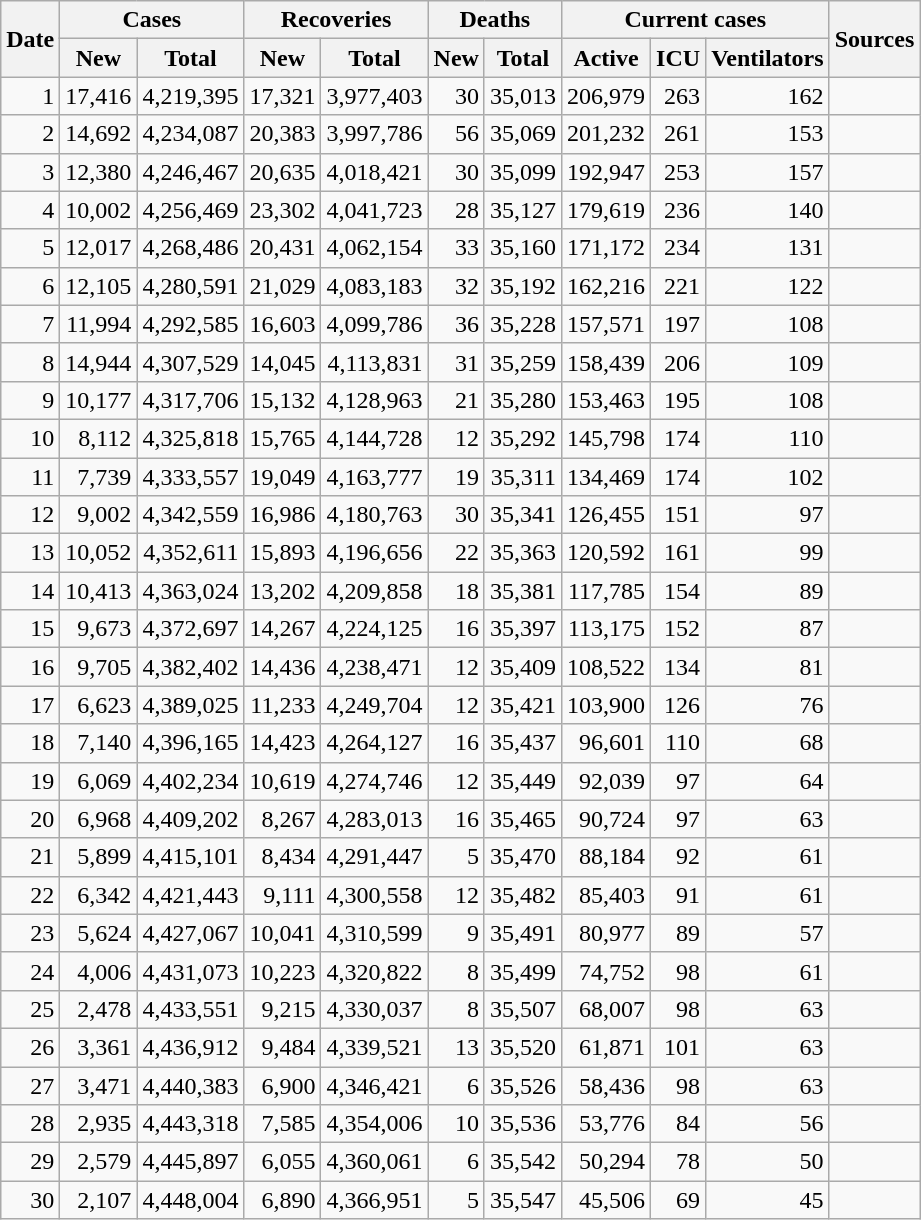<table class="wikitable sortable mw-collapsible mw-collapsed sticky-header-multi sort-under" style="text-align:right;">
<tr>
<th rowspan=2>Date</th>
<th colspan=2>Cases</th>
<th colspan=2>Recoveries</th>
<th colspan=2>Deaths</th>
<th colspan=3>Current cases</th>
<th rowspan=2 class="unsortable">Sources</th>
</tr>
<tr>
<th>New</th>
<th>Total</th>
<th>New</th>
<th>Total</th>
<th>New</th>
<th>Total</th>
<th>Active</th>
<th>ICU</th>
<th>Ventilators</th>
</tr>
<tr>
<td>1</td>
<td>17,416</td>
<td>4,219,395</td>
<td>17,321</td>
<td>3,977,403</td>
<td>30</td>
<td>35,013</td>
<td>206,979</td>
<td>263</td>
<td>162</td>
<td></td>
</tr>
<tr>
<td>2</td>
<td>14,692</td>
<td>4,234,087</td>
<td>20,383</td>
<td>3,997,786</td>
<td>56</td>
<td>35,069</td>
<td>201,232</td>
<td>261</td>
<td>153</td>
<td></td>
</tr>
<tr>
<td>3</td>
<td>12,380</td>
<td>4,246,467</td>
<td>20,635</td>
<td>4,018,421</td>
<td>30</td>
<td>35,099</td>
<td>192,947</td>
<td>253</td>
<td>157</td>
<td></td>
</tr>
<tr>
<td>4</td>
<td>10,002</td>
<td>4,256,469</td>
<td>23,302</td>
<td>4,041,723</td>
<td>28</td>
<td>35,127</td>
<td>179,619</td>
<td>236</td>
<td>140</td>
<td></td>
</tr>
<tr>
<td>5</td>
<td>12,017</td>
<td>4,268,486</td>
<td>20,431</td>
<td>4,062,154</td>
<td>33</td>
<td>35,160</td>
<td>171,172</td>
<td>234</td>
<td>131</td>
<td></td>
</tr>
<tr>
<td>6</td>
<td>12,105</td>
<td>4,280,591</td>
<td>21,029</td>
<td>4,083,183</td>
<td>32</td>
<td>35,192</td>
<td>162,216</td>
<td>221</td>
<td>122</td>
<td></td>
</tr>
<tr>
<td>7</td>
<td>11,994</td>
<td>4,292,585</td>
<td>16,603</td>
<td>4,099,786</td>
<td>36</td>
<td>35,228</td>
<td>157,571</td>
<td>197</td>
<td>108</td>
<td></td>
</tr>
<tr>
<td>8</td>
<td>14,944</td>
<td>4,307,529</td>
<td>14,045</td>
<td>4,113,831</td>
<td>31</td>
<td>35,259</td>
<td>158,439</td>
<td>206</td>
<td>109</td>
<td></td>
</tr>
<tr>
<td>9</td>
<td>10,177</td>
<td>4,317,706</td>
<td>15,132</td>
<td>4,128,963</td>
<td>21</td>
<td>35,280</td>
<td>153,463</td>
<td>195</td>
<td>108</td>
<td></td>
</tr>
<tr>
<td>10</td>
<td>8,112</td>
<td>4,325,818</td>
<td>15,765</td>
<td>4,144,728</td>
<td>12</td>
<td>35,292</td>
<td>145,798</td>
<td>174</td>
<td>110</td>
<td></td>
</tr>
<tr>
<td>11</td>
<td>7,739</td>
<td>4,333,557</td>
<td>19,049</td>
<td>4,163,777</td>
<td>19</td>
<td>35,311</td>
<td>134,469</td>
<td>174</td>
<td>102</td>
<td></td>
</tr>
<tr>
<td>12</td>
<td>9,002</td>
<td>4,342,559</td>
<td>16,986</td>
<td>4,180,763</td>
<td>30</td>
<td>35,341</td>
<td>126,455</td>
<td>151</td>
<td>97</td>
<td></td>
</tr>
<tr>
<td>13</td>
<td>10,052</td>
<td>4,352,611</td>
<td>15,893</td>
<td>4,196,656</td>
<td>22</td>
<td>35,363</td>
<td>120,592</td>
<td>161</td>
<td>99</td>
<td></td>
</tr>
<tr>
<td>14</td>
<td>10,413</td>
<td>4,363,024</td>
<td>13,202</td>
<td>4,209,858</td>
<td>18</td>
<td>35,381</td>
<td>117,785</td>
<td>154</td>
<td>89</td>
<td></td>
</tr>
<tr>
<td>15</td>
<td>9,673</td>
<td>4,372,697</td>
<td>14,267</td>
<td>4,224,125</td>
<td>16</td>
<td>35,397</td>
<td>113,175</td>
<td>152</td>
<td>87</td>
<td></td>
</tr>
<tr>
<td>16</td>
<td>9,705</td>
<td>4,382,402</td>
<td>14,436</td>
<td>4,238,471</td>
<td>12</td>
<td>35,409</td>
<td>108,522</td>
<td>134</td>
<td>81</td>
<td></td>
</tr>
<tr>
<td>17</td>
<td>6,623</td>
<td>4,389,025</td>
<td>11,233</td>
<td>4,249,704</td>
<td>12</td>
<td>35,421</td>
<td>103,900</td>
<td>126</td>
<td>76</td>
<td></td>
</tr>
<tr>
<td>18</td>
<td>7,140</td>
<td>4,396,165</td>
<td>14,423</td>
<td>4,264,127</td>
<td>16</td>
<td>35,437</td>
<td>96,601</td>
<td>110</td>
<td>68</td>
<td></td>
</tr>
<tr>
<td>19</td>
<td>6,069</td>
<td>4,402,234</td>
<td>10,619</td>
<td>4,274,746</td>
<td>12</td>
<td>35,449</td>
<td>92,039</td>
<td>97</td>
<td>64</td>
<td></td>
</tr>
<tr>
<td>20</td>
<td>6,968</td>
<td>4,409,202</td>
<td>8,267</td>
<td>4,283,013</td>
<td>16</td>
<td>35,465</td>
<td>90,724</td>
<td>97</td>
<td>63</td>
<td></td>
</tr>
<tr>
<td>21</td>
<td>5,899</td>
<td>4,415,101</td>
<td>8,434</td>
<td>4,291,447</td>
<td>5</td>
<td>35,470</td>
<td>88,184</td>
<td>92</td>
<td>61</td>
<td></td>
</tr>
<tr>
<td>22</td>
<td>6,342</td>
<td>4,421,443</td>
<td>9,111</td>
<td>4,300,558</td>
<td>12</td>
<td>35,482</td>
<td>85,403</td>
<td>91</td>
<td>61</td>
<td></td>
</tr>
<tr>
<td>23</td>
<td>5,624</td>
<td>4,427,067</td>
<td>10,041</td>
<td>4,310,599</td>
<td>9</td>
<td>35,491</td>
<td>80,977</td>
<td>89</td>
<td>57</td>
<td></td>
</tr>
<tr>
<td>24</td>
<td>4,006</td>
<td>4,431,073</td>
<td>10,223</td>
<td>4,320,822</td>
<td>8</td>
<td>35,499</td>
<td>74,752</td>
<td>98</td>
<td>61</td>
<td></td>
</tr>
<tr>
<td>25</td>
<td>2,478</td>
<td>4,433,551</td>
<td>9,215</td>
<td>4,330,037</td>
<td>8</td>
<td>35,507</td>
<td>68,007</td>
<td>98</td>
<td>63</td>
<td></td>
</tr>
<tr>
<td>26</td>
<td>3,361</td>
<td>4,436,912</td>
<td>9,484</td>
<td>4,339,521</td>
<td>13</td>
<td>35,520</td>
<td>61,871</td>
<td>101</td>
<td>63</td>
<td></td>
</tr>
<tr>
<td>27</td>
<td>3,471</td>
<td>4,440,383</td>
<td>6,900</td>
<td>4,346,421</td>
<td>6</td>
<td>35,526</td>
<td>58,436</td>
<td>98</td>
<td>63</td>
<td></td>
</tr>
<tr>
<td>28</td>
<td>2,935</td>
<td>4,443,318</td>
<td>7,585</td>
<td>4,354,006</td>
<td>10</td>
<td>35,536</td>
<td>53,776</td>
<td>84</td>
<td>56</td>
<td></td>
</tr>
<tr>
<td>29</td>
<td>2,579</td>
<td>4,445,897</td>
<td>6,055</td>
<td>4,360,061</td>
<td>6</td>
<td>35,542</td>
<td>50,294</td>
<td>78</td>
<td>50</td>
<td></td>
</tr>
<tr>
<td>30</td>
<td>2,107</td>
<td>4,448,004</td>
<td>6,890</td>
<td>4,366,951</td>
<td>5</td>
<td>35,547</td>
<td>45,506</td>
<td>69</td>
<td>45</td>
<td></td>
</tr>
</table>
